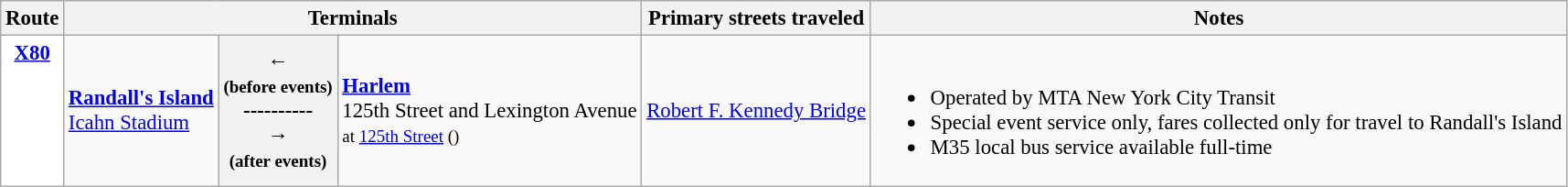<table class="wikitable" style="font-size: 95%;" |>
<tr>
<th>Route</th>
<th colspan=3>Terminals</th>
<th>Primary streets traveled</th>
<th>Notes</th>
</tr>
<tr>
<td style="background:white; color:black" align="center" valign=top><div><strong><a href='#'>X80</a></strong></div></td>
<td><strong><a href='#'>Randall's Island</a></strong><br><a href='#'>Icahn Stadium</a></td>
<th><div><span>←</span><br><small>(before events)</small><br>----------<br><span>→</span><br><small>(after events)</small></div></th>
<td><strong><a href='#'>Harlem</a></strong><br>125th Street and Lexington Avenue<br><small>at <a href='#'>125th Street</a> ()</small></td>
<td><a href='#'>Robert F. Kennedy Bridge</a></td>
<td><br><ul><li>Operated by MTA New York City Transit</li><li>Special event service only, fares collected only for travel to Randall's Island</li><li>M35 local bus service available full-time</li></ul></td>
</tr>
</table>
